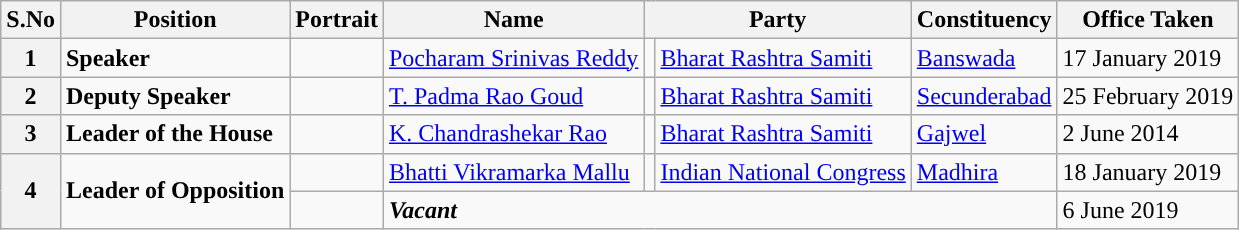<table class="wikitable sortable">
<tr>
<th>S.No</th>
<th>Position</th>
<th>Portrait</th>
<th>Name</th>
<th colspan="2">Party</th>
<th>Constituency</th>
<th>Office Taken</th>
</tr>
<tr>
<th>1</th>
<td><strong>Speaker</strong></td>
<td></td>
<td><a href='#'>Pocharam Srinivas Reddy</a></td>
<td style="background:"></td>
<td><a href='#'>Bharat Rashtra Samiti</a></td>
<td><a href='#'>Banswada</a></td>
<td>17 January 2019</td>
</tr>
<tr>
<th>2</th>
<td><strong>Deputy Speaker</strong></td>
<td></td>
<td><a href='#'>T. Padma Rao Goud</a></td>
<td style="background:"></td>
<td><a href='#'>Bharat Rashtra Samiti</a></td>
<td><a href='#'>Secunderabad</a></td>
<td>25 February 2019</td>
</tr>
<tr>
<th>3</th>
<td><strong>Leader of the House</strong></td>
<td></td>
<td><a href='#'>K. Chandrashekar Rao</a></td>
<td style="background:"></td>
<td><a href='#'>Bharat Rashtra Samiti</a></td>
<td><a href='#'>Gajwel</a></td>
<td>2 June 2014</td>
</tr>
<tr>
<th rowspan="2">4</th>
<td rowspan="2"><strong>Leader of Opposition</strong></td>
<td></td>
<td><a href='#'>Bhatti Vikramarka Mallu</a></td>
<td style="background:"></td>
<td><a href='#'>Indian National Congress</a></td>
<td><a href='#'>Madhira</a></td>
<td>18 January 2019</td>
</tr>
<tr>
<td></td>
<td colspan="4"><strong><em>Vacant</em></strong></td>
<td>6 June 2019</td>
</tr>
</table>
